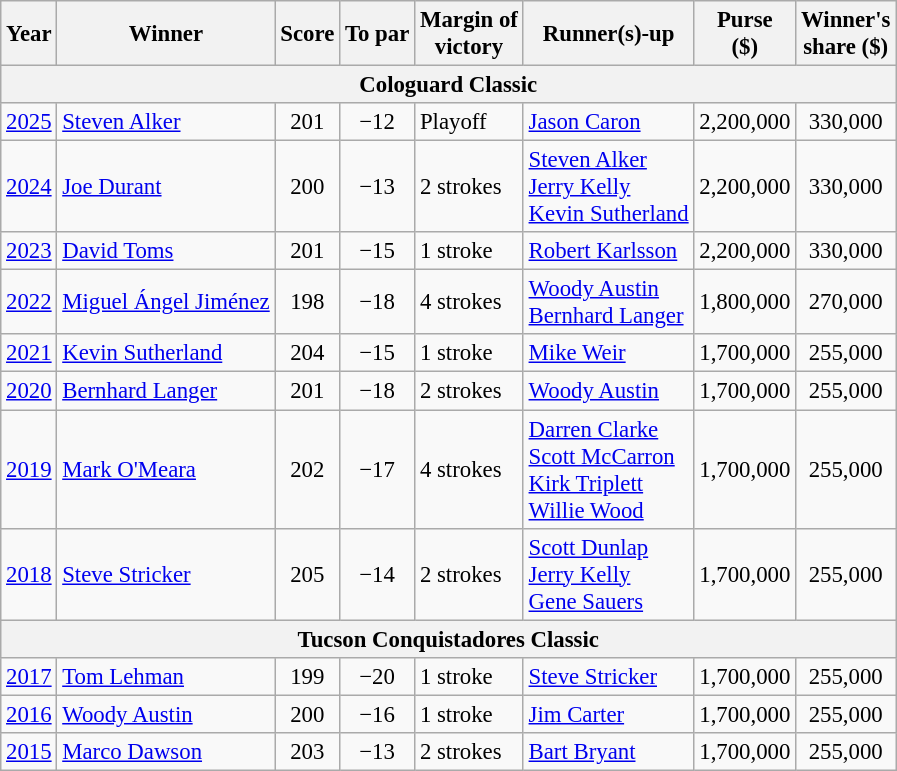<table class="wikitable" style="font-size: 95%;">
<tr>
<th>Year</th>
<th>Winner</th>
<th>Score</th>
<th>To par</th>
<th>Margin of<br>victory</th>
<th>Runner(s)-up</th>
<th>Purse<br>($)</th>
<th>Winner's<br>share ($)</th>
</tr>
<tr>
<th colspan=8>Cologuard Classic</th>
</tr>
<tr>
<td><a href='#'>2025</a></td>
<td> <a href='#'>Steven Alker</a></td>
<td align=center>201</td>
<td align=center>−12</td>
<td>Playoff</td>
<td> <a href='#'>Jason Caron</a></td>
<td align=center>2,200,000</td>
<td align=center>330,000</td>
</tr>
<tr>
<td><a href='#'>2024</a></td>
<td> <a href='#'>Joe Durant</a></td>
<td align=center>200</td>
<td align=center>−13</td>
<td>2 strokes</td>
<td> <a href='#'>Steven Alker</a><br> <a href='#'>Jerry Kelly</a><br> <a href='#'>Kevin Sutherland</a></td>
<td align=center>2,200,000</td>
<td align=center>330,000</td>
</tr>
<tr>
<td><a href='#'>2023</a></td>
<td> <a href='#'>David Toms</a></td>
<td align=center>201</td>
<td align=center>−15</td>
<td>1 stroke</td>
<td> <a href='#'>Robert Karlsson</a></td>
<td align=center>2,200,000</td>
<td align=center>330,000</td>
</tr>
<tr>
<td><a href='#'>2022</a></td>
<td> <a href='#'>Miguel Ángel Jiménez</a></td>
<td align=center>198</td>
<td align=center>−18</td>
<td>4 strokes</td>
<td> <a href='#'>Woody Austin</a><br> <a href='#'>Bernhard Langer</a></td>
<td align=center>1,800,000</td>
<td align=center>270,000</td>
</tr>
<tr>
<td><a href='#'>2021</a></td>
<td> <a href='#'>Kevin Sutherland</a></td>
<td align=center>204</td>
<td align=center>−15</td>
<td>1 stroke</td>
<td> <a href='#'>Mike Weir</a></td>
<td align=center>1,700,000</td>
<td align=center>255,000</td>
</tr>
<tr>
<td><a href='#'>2020</a></td>
<td> <a href='#'>Bernhard Langer</a></td>
<td align=center>201</td>
<td align=center>−18</td>
<td>2 strokes</td>
<td> <a href='#'>Woody Austin</a></td>
<td align=center>1,700,000</td>
<td align=center>255,000</td>
</tr>
<tr>
<td><a href='#'>2019</a></td>
<td> <a href='#'>Mark O'Meara</a></td>
<td align=center>202</td>
<td align=center>−17</td>
<td>4 strokes</td>
<td> <a href='#'>Darren Clarke</a><br> <a href='#'>Scott McCarron</a><br> <a href='#'>Kirk Triplett</a><br> <a href='#'>Willie Wood</a></td>
<td align=center>1,700,000</td>
<td align=center>255,000</td>
</tr>
<tr>
<td><a href='#'>2018</a></td>
<td> <a href='#'>Steve Stricker</a></td>
<td align=center>205</td>
<td align=center>−14</td>
<td>2 strokes</td>
<td> <a href='#'>Scott Dunlap</a><br> <a href='#'>Jerry Kelly</a><br> <a href='#'>Gene Sauers</a></td>
<td align=center>1,700,000</td>
<td align=center>255,000</td>
</tr>
<tr>
<th colspan=8>Tucson Conquistadores Classic</th>
</tr>
<tr>
<td><a href='#'>2017</a></td>
<td> <a href='#'>Tom Lehman</a></td>
<td align=center>199</td>
<td align=center>−20</td>
<td>1 stroke</td>
<td> <a href='#'>Steve Stricker</a></td>
<td align=center>1,700,000</td>
<td align=center>255,000</td>
</tr>
<tr>
<td><a href='#'>2016</a></td>
<td> <a href='#'>Woody Austin</a></td>
<td align=center>200</td>
<td align=center>−16</td>
<td>1 stroke</td>
<td> <a href='#'>Jim Carter</a></td>
<td align=center>1,700,000</td>
<td align=center>255,000</td>
</tr>
<tr>
<td><a href='#'>2015</a></td>
<td> <a href='#'>Marco Dawson</a></td>
<td align=center>203</td>
<td align=center>−13</td>
<td>2 strokes</td>
<td> <a href='#'>Bart Bryant</a></td>
<td align=center>1,700,000</td>
<td align=center>255,000</td>
</tr>
</table>
